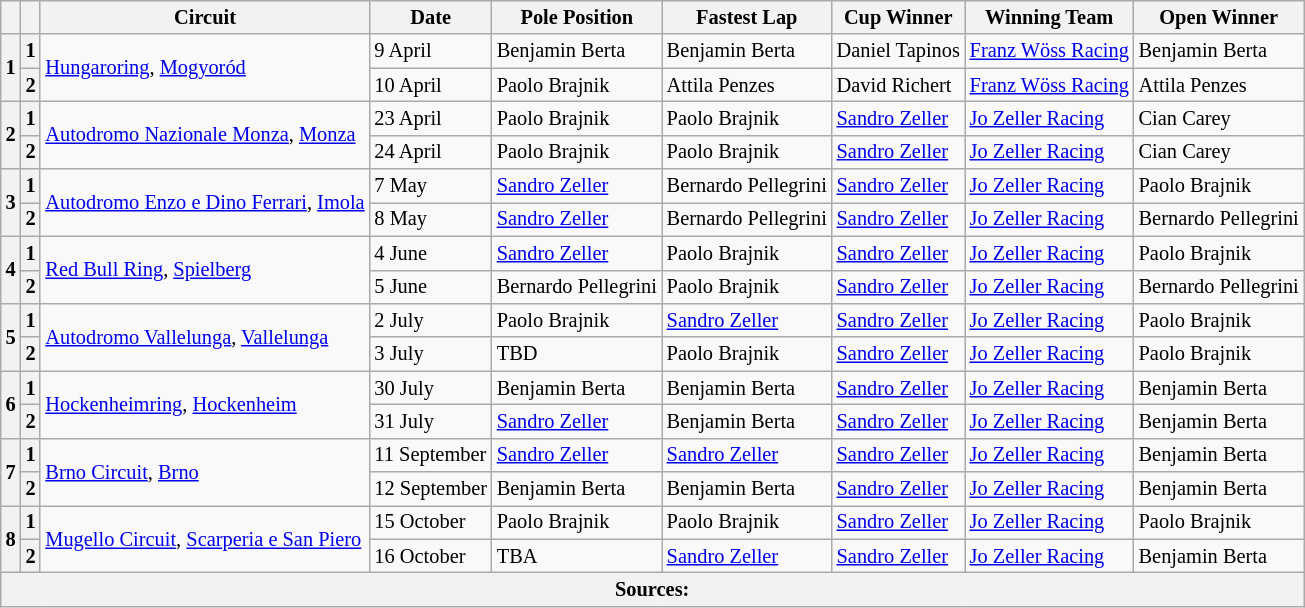<table class="wikitable" style="font-size: 85%">
<tr>
<th></th>
<th></th>
<th>Circuit</th>
<th>Date</th>
<th>Pole Position</th>
<th>Fastest Lap</th>
<th>Cup Winner</th>
<th>Winning Team</th>
<th>Open Winner</th>
</tr>
<tr>
<th rowspan=2>1</th>
<th>1</th>
<td rowspan=2> <a href='#'>Hungaroring</a>, <a href='#'>Mogyoród</a></td>
<td>9 April</td>
<td> Benjamin Berta</td>
<td> Benjamin Berta</td>
<td> Daniel Tapinos</td>
<td> <a href='#'>Franz Wöss Racing</a></td>
<td> Benjamin Berta</td>
</tr>
<tr>
<th>2</th>
<td>10 April</td>
<td> Paolo Brajnik</td>
<td> Attila Penzes</td>
<td> David Richert</td>
<td> <a href='#'>Franz Wöss Racing</a></td>
<td> Attila Penzes</td>
</tr>
<tr>
<th rowspan=2>2</th>
<th>1</th>
<td rowspan=2> <a href='#'>Autodromo Nazionale Monza</a>, <a href='#'>Monza</a></td>
<td>23 April</td>
<td> Paolo Brajnik</td>
<td> Paolo Brajnik</td>
<td> <a href='#'>Sandro Zeller</a></td>
<td> <a href='#'>Jo Zeller Racing</a></td>
<td> Cian Carey</td>
</tr>
<tr>
<th>2</th>
<td>24 April</td>
<td> Paolo Brajnik</td>
<td> Paolo Brajnik</td>
<td> <a href='#'>Sandro Zeller</a></td>
<td> <a href='#'>Jo Zeller Racing</a></td>
<td> Cian Carey</td>
</tr>
<tr>
<th rowspan=2>3</th>
<th>1</th>
<td rowspan=2> <a href='#'>Autodromo Enzo e Dino Ferrari</a>, <a href='#'>Imola</a></td>
<td>7 May</td>
<td> <a href='#'>Sandro Zeller</a></td>
<td> Bernardo Pellegrini</td>
<td> <a href='#'>Sandro Zeller</a></td>
<td> <a href='#'>Jo Zeller Racing</a></td>
<td> Paolo Brajnik</td>
</tr>
<tr>
<th>2</th>
<td>8 May</td>
<td> <a href='#'>Sandro Zeller</a></td>
<td> Bernardo Pellegrini</td>
<td> <a href='#'>Sandro Zeller</a></td>
<td> <a href='#'>Jo Zeller Racing</a></td>
<td> Bernardo Pellegrini</td>
</tr>
<tr>
<th rowspan=2>4</th>
<th>1</th>
<td rowspan=2> <a href='#'>Red Bull Ring</a>, <a href='#'>Spielberg</a></td>
<td>4 June</td>
<td> <a href='#'>Sandro Zeller</a></td>
<td> Paolo Brajnik</td>
<td> <a href='#'>Sandro Zeller</a></td>
<td> <a href='#'>Jo Zeller Racing</a></td>
<td> Paolo Brajnik</td>
</tr>
<tr>
<th>2</th>
<td>5 June</td>
<td> Bernardo Pellegrini</td>
<td> Paolo Brajnik</td>
<td> <a href='#'>Sandro Zeller</a></td>
<td> <a href='#'>Jo Zeller Racing</a></td>
<td> Bernardo Pellegrini</td>
</tr>
<tr>
<th rowspan=2>5</th>
<th>1</th>
<td rowspan=2> <a href='#'>Autodromo Vallelunga</a>, <a href='#'>Vallelunga</a></td>
<td>2 July</td>
<td> Paolo Brajnik</td>
<td> <a href='#'>Sandro Zeller</a></td>
<td> <a href='#'>Sandro Zeller</a></td>
<td> <a href='#'>Jo Zeller Racing</a></td>
<td> Paolo Brajnik</td>
</tr>
<tr>
<th>2</th>
<td>3 July</td>
<td>TBD</td>
<td> Paolo Brajnik</td>
<td> <a href='#'>Sandro Zeller</a></td>
<td> <a href='#'>Jo Zeller Racing</a></td>
<td> Paolo Brajnik</td>
</tr>
<tr>
<th rowspan=2>6</th>
<th>1</th>
<td rowspan=2> <a href='#'>Hockenheimring</a>, <a href='#'>Hockenheim</a></td>
<td>30 July</td>
<td> Benjamin Berta</td>
<td> Benjamin Berta</td>
<td> <a href='#'>Sandro Zeller</a></td>
<td> <a href='#'>Jo Zeller Racing</a></td>
<td> Benjamin Berta</td>
</tr>
<tr>
<th>2</th>
<td>31 July</td>
<td> <a href='#'>Sandro Zeller</a></td>
<td> Benjamin Berta</td>
<td> <a href='#'>Sandro Zeller</a></td>
<td> <a href='#'>Jo Zeller Racing</a></td>
<td> Benjamin Berta</td>
</tr>
<tr>
<th rowspan=2>7</th>
<th>1</th>
<td rowspan=2> <a href='#'>Brno Circuit</a>, <a href='#'>Brno</a></td>
<td>11 September</td>
<td> <a href='#'>Sandro Zeller</a></td>
<td> <a href='#'>Sandro Zeller</a></td>
<td> <a href='#'>Sandro Zeller</a></td>
<td> <a href='#'>Jo Zeller Racing</a></td>
<td> Benjamin Berta</td>
</tr>
<tr>
<th>2</th>
<td>12 September</td>
<td> Benjamin Berta</td>
<td> Benjamin Berta</td>
<td> <a href='#'>Sandro Zeller</a></td>
<td> <a href='#'>Jo Zeller Racing</a></td>
<td> Benjamin Berta</td>
</tr>
<tr>
<th rowspan=2>8</th>
<th>1</th>
<td rowspan=2> <a href='#'>Mugello Circuit</a>, <a href='#'>Scarperia e San Piero</a></td>
<td>15 October</td>
<td> Paolo Brajnik</td>
<td> Paolo Brajnik</td>
<td> <a href='#'>Sandro Zeller</a></td>
<td> <a href='#'>Jo Zeller Racing</a></td>
<td> Paolo Brajnik</td>
</tr>
<tr>
<th>2</th>
<td>16 October</td>
<td>TBA</td>
<td> <a href='#'>Sandro Zeller</a></td>
<td> <a href='#'>Sandro Zeller</a></td>
<td> <a href='#'>Jo Zeller Racing</a></td>
<td> Benjamin Berta</td>
</tr>
<tr>
<th colspan=10>Sources:</th>
</tr>
</table>
